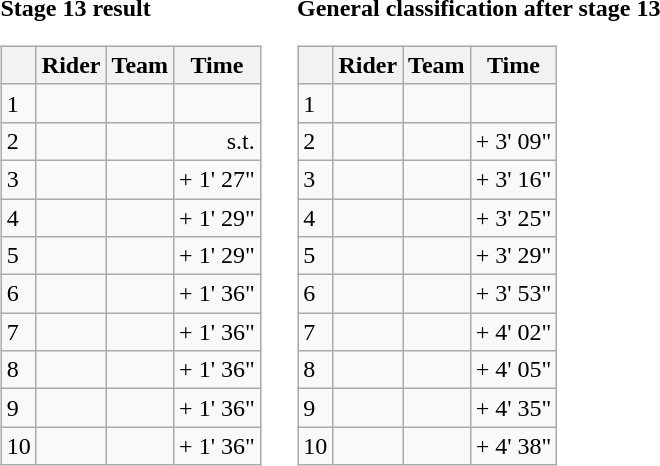<table>
<tr>
<td><strong>Stage 13 result</strong><br><table class="wikitable">
<tr>
<th></th>
<th>Rider</th>
<th>Team</th>
<th>Time</th>
</tr>
<tr>
<td>1</td>
<td></td>
<td></td>
<td align="right"></td>
</tr>
<tr>
<td>2</td>
<td> </td>
<td></td>
<td align="right">s.t.</td>
</tr>
<tr>
<td>3</td>
<td></td>
<td></td>
<td align="right">+ 1' 27"</td>
</tr>
<tr>
<td>4</td>
<td></td>
<td></td>
<td align="right">+ 1' 29"</td>
</tr>
<tr>
<td>5</td>
<td></td>
<td></td>
<td align="right">+ 1' 29"</td>
</tr>
<tr>
<td>6</td>
<td> </td>
<td></td>
<td align="right">+ 1' 36"</td>
</tr>
<tr>
<td>7</td>
<td></td>
<td></td>
<td align="right">+ 1' 36"</td>
</tr>
<tr>
<td>8</td>
<td></td>
<td></td>
<td align="right">+ 1' 36"</td>
</tr>
<tr>
<td>9</td>
<td></td>
<td></td>
<td align="right">+ 1' 36"</td>
</tr>
<tr>
<td>10</td>
<td></td>
<td></td>
<td align="right">+ 1' 36"</td>
</tr>
</table>
</td>
<td></td>
<td><strong>General classification after stage 13</strong><br><table class="wikitable">
<tr>
<th></th>
<th>Rider</th>
<th>Team</th>
<th>Time</th>
</tr>
<tr>
<td>1</td>
<td> </td>
<td></td>
<td align="right"></td>
</tr>
<tr>
<td>2</td>
<td></td>
<td></td>
<td align="right">+ 3' 09"</td>
</tr>
<tr>
<td>3</td>
<td></td>
<td></td>
<td align="right">+ 3' 16"</td>
</tr>
<tr>
<td>4</td>
<td></td>
<td></td>
<td align="right">+ 3' 25"</td>
</tr>
<tr>
<td>5</td>
<td> </td>
<td></td>
<td align="right">+ 3' 29"</td>
</tr>
<tr>
<td>6</td>
<td></td>
<td></td>
<td align="right">+ 3' 53"</td>
</tr>
<tr>
<td>7</td>
<td></td>
<td></td>
<td align="right">+ 4' 02"</td>
</tr>
<tr>
<td>8</td>
<td></td>
<td></td>
<td align="right">+ 4' 05"</td>
</tr>
<tr>
<td>9</td>
<td></td>
<td></td>
<td align="right">+ 4' 35"</td>
</tr>
<tr>
<td>10</td>
<td></td>
<td></td>
<td align="right">+ 4' 38"</td>
</tr>
</table>
</td>
</tr>
</table>
